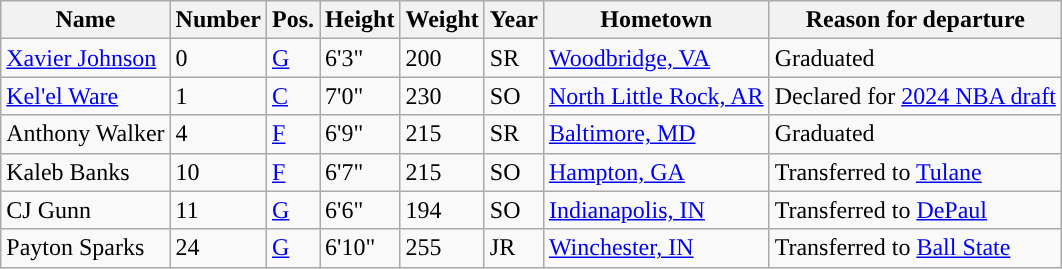<table class="wikitable sortable" border="1">
<tr align=center>
<th>Name</th>
<th>Number</th>
<th>Pos.</th>
<th>Height</th>
<th>Weight</th>
<th>Year</th>
<th>Hometown</th>
<th>Reason for departure</th>
</tr>
<tr>
<td sortname><a href='#'>Xavier Johnson</a></td>
<td>0</td>
<td><a href='#'>G</a></td>
<td>6'3"</td>
<td>200</td>
<td>SR</td>
<td><a href='#'>Woodbridge, VA</a></td>
<td>Graduated</td>
</tr>
<tr>
<td sortname><a href='#'>Kel'el Ware</a></td>
<td>1</td>
<td><a href='#'>C</a></td>
<td>7'0"</td>
<td>230</td>
<td>SO</td>
<td><a href='#'>North Little Rock, AR</a></td>
<td>Declared for <a href='#'>2024 NBA draft</a></td>
</tr>
<tr>
<td sortname>Anthony Walker</td>
<td>4</td>
<td><a href='#'>F</a></td>
<td>6'9"</td>
<td>215</td>
<td>SR</td>
<td><a href='#'>Baltimore, MD</a></td>
<td>Graduated</td>
</tr>
<tr>
<td sortname>Kaleb Banks</td>
<td>10</td>
<td><a href='#'>F</a></td>
<td>6'7"</td>
<td>215</td>
<td>SO</td>
<td><a href='#'>Hampton, GA</a></td>
<td>Transferred to <a href='#'>Tulane</a></td>
</tr>
<tr>
<td sortname>CJ Gunn</td>
<td>11</td>
<td><a href='#'>G</a></td>
<td>6'6"</td>
<td>194</td>
<td>SO</td>
<td><a href='#'>Indianapolis, IN</a></td>
<td>Transferred to <a href='#'>DePaul</a></td>
</tr>
<tr>
<td sortname>Payton Sparks</td>
<td>24</td>
<td><a href='#'>G</a></td>
<td>6'10"</td>
<td>255</td>
<td>JR</td>
<td><a href='#'>Winchester, IN</a></td>
<td>Transferred to <a href='#'>Ball State</a></td>
</tr>
</table>
